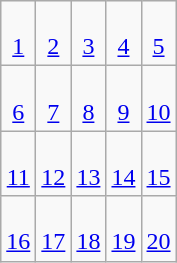<table class=wikitable>
<tr align=center>
<td><br><a href='#'>1</a></td>
<td><br><a href='#'>2</a></td>
<td><br><a href='#'>3</a></td>
<td><br><a href='#'>4</a></td>
<td><br><a href='#'>5</a></td>
</tr>
<tr align=center>
<td><br><a href='#'>6</a></td>
<td><br><a href='#'>7</a></td>
<td><br><a href='#'>8</a></td>
<td><br><a href='#'>9</a></td>
<td><br><a href='#'>10</a></td>
</tr>
<tr align=center>
<td><br><a href='#'>11</a></td>
<td><br><a href='#'>12</a></td>
<td><br><a href='#'>13</a></td>
<td><br><a href='#'>14</a></td>
<td><br><a href='#'>15</a></td>
</tr>
<tr align=center>
<td><br><a href='#'>16</a></td>
<td><br><a href='#'>17</a></td>
<td><br><a href='#'>18</a></td>
<td><br><a href='#'>19</a></td>
<td><br><a href='#'>20</a></td>
</tr>
</table>
